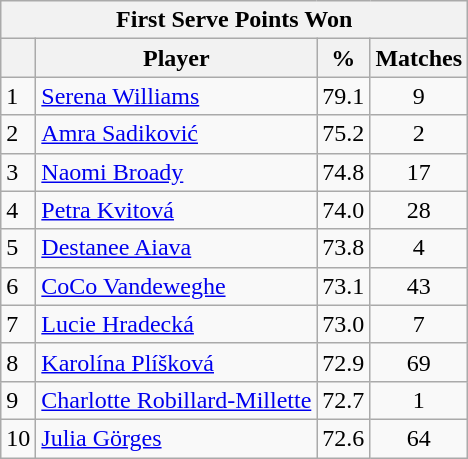<table class="wikitable">
<tr>
<th colspan=4>First Serve Points Won</th>
</tr>
<tr>
<th></th>
<th>Player</th>
<th>%</th>
<th>Matches</th>
</tr>
<tr>
<td>1</td>
<td> <a href='#'>Serena Williams</a></td>
<td>79.1</td>
<td align=center>9</td>
</tr>
<tr>
<td>2</td>
<td> <a href='#'>Amra Sadiković</a></td>
<td>75.2</td>
<td align=center>2</td>
</tr>
<tr>
<td>3</td>
<td> <a href='#'>Naomi Broady</a></td>
<td>74.8</td>
<td align=center>17</td>
</tr>
<tr>
<td>4</td>
<td> <a href='#'>Petra Kvitová</a></td>
<td>74.0</td>
<td align=center>28</td>
</tr>
<tr>
<td>5</td>
<td> <a href='#'>Destanee Aiava</a></td>
<td>73.8</td>
<td align=center>4</td>
</tr>
<tr>
<td>6</td>
<td> <a href='#'>CoCo Vandeweghe</a></td>
<td>73.1</td>
<td align=center>43</td>
</tr>
<tr>
<td>7</td>
<td> <a href='#'>Lucie Hradecká</a></td>
<td>73.0</td>
<td align=center>7</td>
</tr>
<tr>
<td>8</td>
<td> <a href='#'>Karolína Plíšková</a></td>
<td>72.9</td>
<td align=center>69</td>
</tr>
<tr>
<td>9</td>
<td> <a href='#'>Charlotte Robillard-Millette</a></td>
<td>72.7</td>
<td align=center>1</td>
</tr>
<tr>
<td>10</td>
<td> <a href='#'>Julia Görges</a></td>
<td>72.6</td>
<td align=center>64</td>
</tr>
</table>
